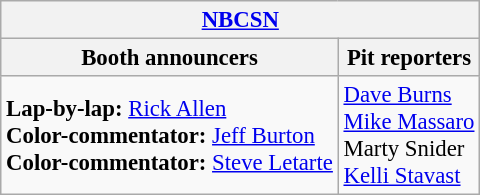<table class="wikitable" style="font-size: 95%;">
<tr>
<th colspan="2"><a href='#'>NBCSN</a></th>
</tr>
<tr>
<th>Booth announcers</th>
<th>Pit reporters</th>
</tr>
<tr>
<td><strong>Lap-by-lap:</strong> <a href='#'>Rick Allen</a><br><strong>Color-commentator:</strong> <a href='#'>Jeff Burton</a><br><strong>Color-commentator:</strong> <a href='#'>Steve Letarte</a></td>
<td><a href='#'>Dave Burns</a><br><a href='#'>Mike Massaro</a><br>Marty Snider<br><a href='#'>Kelli Stavast</a></td>
</tr>
</table>
